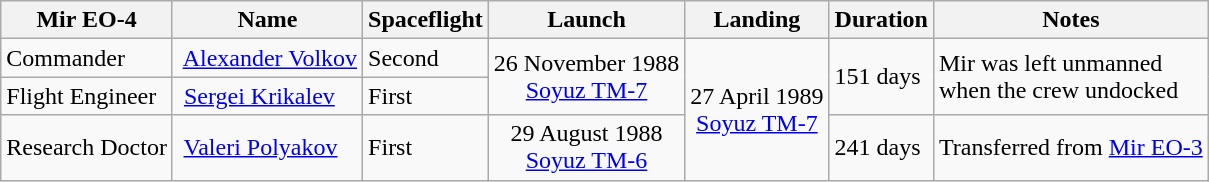<table class="wikitable">
<tr>
<th>Mir EO-4</th>
<th>Name</th>
<th>Spaceflight</th>
<th>Launch</th>
<th>Landing</th>
<th>Duration</th>
<th>Notes</th>
</tr>
<tr>
<td>Commander</td>
<td> <a href='#'>Alexander Volkov</a></td>
<td>Second</td>
<td style="text-align:center;" rowspan="2">26 November 1988 <br> <a href='#'>Soyuz TM-7</a></td>
<td style="text-align:center;" rowspan="3">27 April 1989 <br> <a href='#'>Soyuz TM-7</a></td>
<td rowspan="2">151 days</td>
<td rowspan="2">Mir was left unmanned <br> when the crew undocked</td>
</tr>
<tr>
<td>Flight Engineer</td>
<td> <a href='#'>Sergei Krikalev</a></td>
<td>First</td>
</tr>
<tr>
<td>Research Doctor</td>
<td> <a href='#'>Valeri Polyakov</a></td>
<td>First</td>
<td style="text-align:center;">29 August 1988 <br> <a href='#'>Soyuz TM-6</a></td>
<td>241 days</td>
<td>Transferred from <a href='#'>Mir EO-3</a></td>
</tr>
</table>
